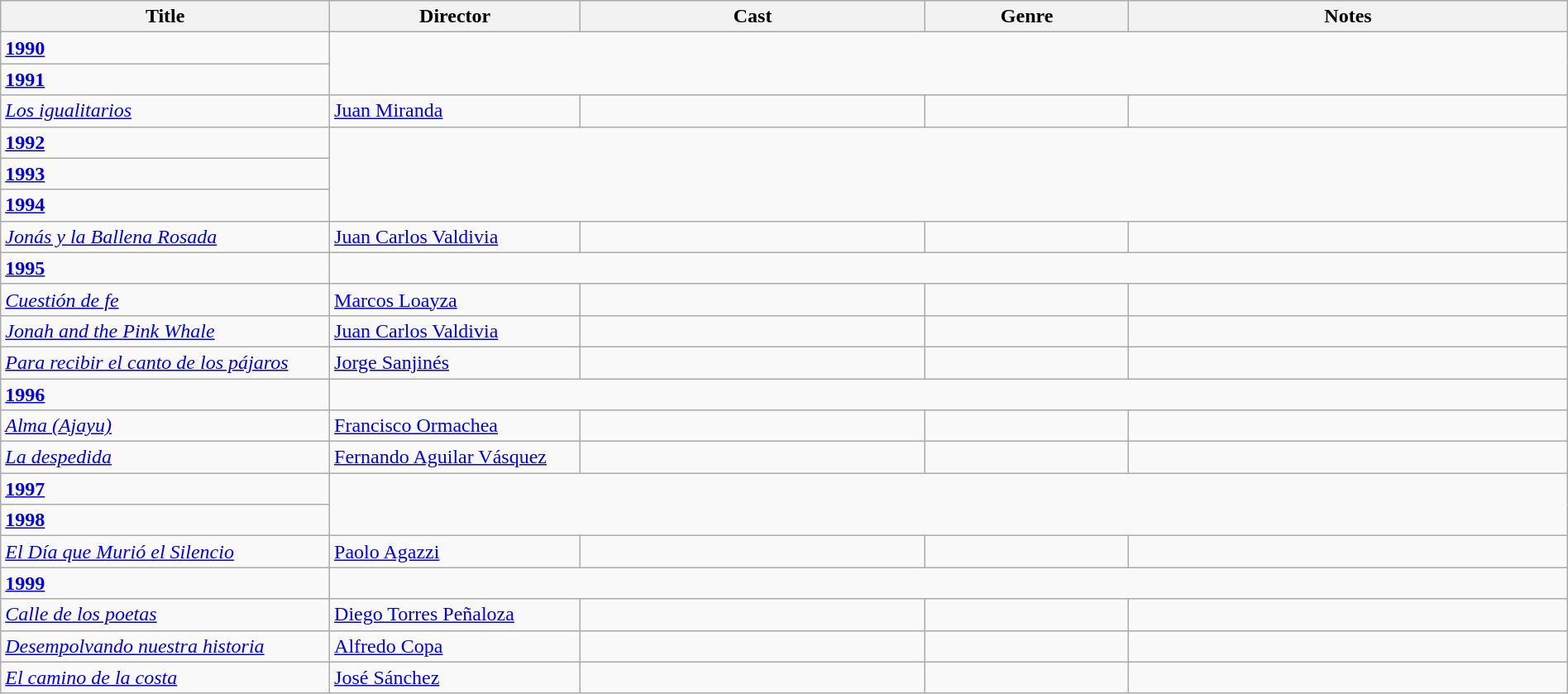<table class="wikitable" style="width:100%;">
<tr>
<th style="width:21%;">Title</th>
<th style="width:16%;">Director</th>
<th style="width:22%;">Cast</th>
<th style="width:13%;">Genre</th>
<th style="width:28%;">Notes</th>
</tr>
<tr>
<td><strong><a href='#'>1990</a></strong></td>
</tr>
<tr>
<td><strong><a href='#'>1991</a></strong></td>
</tr>
<tr>
<td><em><a href='#'>Los igualitarios</a></em></td>
<td><a href='#'>Juan Miranda</a></td>
<td></td>
<td></td>
<td></td>
</tr>
<tr>
<td><strong><a href='#'>1992</a></strong></td>
</tr>
<tr>
<td><strong><a href='#'>1993</a></strong></td>
</tr>
<tr>
<td><strong><a href='#'>1994</a></strong></td>
</tr>
<tr>
<td><em><a href='#'>Jonás y la Ballena Rosada</a></em></td>
<td><a href='#'>Juan Carlos Valdivia</a></td>
<td></td>
<td></td>
<td></td>
</tr>
<tr>
<td><strong><a href='#'>1995</a></strong></td>
</tr>
<tr>
<td><em><a href='#'>Cuestión de fe</a></em></td>
<td><a href='#'>Marcos Loayza</a></td>
<td></td>
<td></td>
<td></td>
</tr>
<tr>
<td><em><a href='#'>Jonah and the Pink Whale</a></em></td>
<td><a href='#'>Juan Carlos Valdivia</a></td>
<td></td>
<td></td>
<td></td>
</tr>
<tr>
<td><em><a href='#'>Para recibir el canto de los pájaros</a></em></td>
<td><a href='#'>Jorge Sanjinés</a></td>
<td></td>
<td></td>
<td></td>
</tr>
<tr>
<td><strong><a href='#'>1996</a></strong></td>
</tr>
<tr>
<td><em><a href='#'>Alma (Ajayu)</a></em></td>
<td><a href='#'>Francisco Ormachea</a></td>
<td></td>
<td></td>
<td></td>
</tr>
<tr>
<td><em><a href='#'>La despedida</a></em></td>
<td><a href='#'>Fernando Aguilar Vásquez</a></td>
<td></td>
<td></td>
<td></td>
</tr>
<tr>
<td><strong><a href='#'>1997</a></strong></td>
</tr>
<tr>
<td><strong><a href='#'>1998</a></strong></td>
</tr>
<tr>
<td><em><a href='#'>El Día que Murió el Silencio</a></em></td>
<td><a href='#'>Paolo Agazzi</a></td>
<td></td>
<td></td>
<td></td>
</tr>
<tr>
<td><strong><a href='#'>1999</a></strong></td>
</tr>
<tr>
<td><em><a href='#'>Calle de los poetas</a></em></td>
<td><a href='#'>Diego Torres Peñaloza</a></td>
<td></td>
<td></td>
<td></td>
</tr>
<tr>
<td><em><a href='#'>Desempolvando nuestra historia</a></em></td>
<td><a href='#'>Alfredo Copa</a></td>
<td></td>
<td></td>
<td></td>
</tr>
<tr>
<td><em><a href='#'>El camino de la costa</a></em></td>
<td><a href='#'>José Sánchez</a></td>
<td></td>
<td></td>
<td></td>
</tr>
</table>
